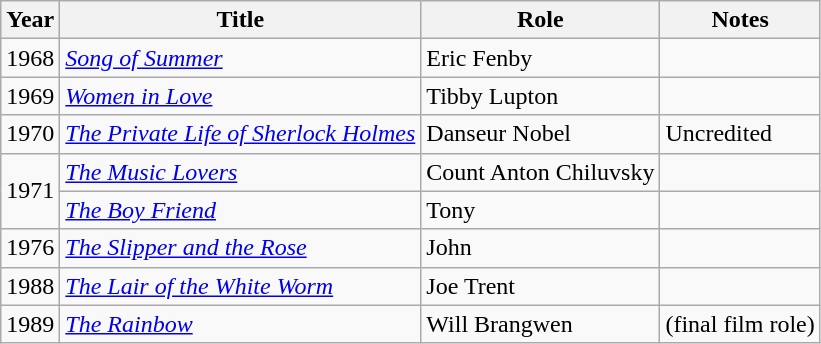<table class="wikitable">
<tr>
<th>Year</th>
<th>Title</th>
<th>Role</th>
<th>Notes</th>
</tr>
<tr>
<td>1968</td>
<td><em><a href='#'>Song of Summer</a></em></td>
<td>Eric Fenby</td>
<td></td>
</tr>
<tr>
<td>1969</td>
<td><em><a href='#'>Women in Love</a></em></td>
<td>Tibby Lupton</td>
<td></td>
</tr>
<tr>
<td>1970</td>
<td><em><a href='#'>The Private Life of Sherlock Holmes</a></em></td>
<td>Danseur Nobel</td>
<td>Uncredited</td>
</tr>
<tr>
<td rowspan=2>1971</td>
<td><em><a href='#'>The Music Lovers</a></em></td>
<td>Count Anton Chiluvsky</td>
<td></td>
</tr>
<tr>
<td><em><a href='#'>The Boy Friend</a></em></td>
<td>Tony</td>
<td></td>
</tr>
<tr>
<td>1976</td>
<td><em><a href='#'>The Slipper and the Rose</a></em></td>
<td>John</td>
<td></td>
</tr>
<tr>
<td>1988</td>
<td><em><a href='#'>The Lair of the White Worm</a></em></td>
<td>Joe Trent</td>
<td></td>
</tr>
<tr>
<td>1989</td>
<td><em><a href='#'>The Rainbow</a></em></td>
<td>Will Brangwen</td>
<td>(final film role)</td>
</tr>
</table>
